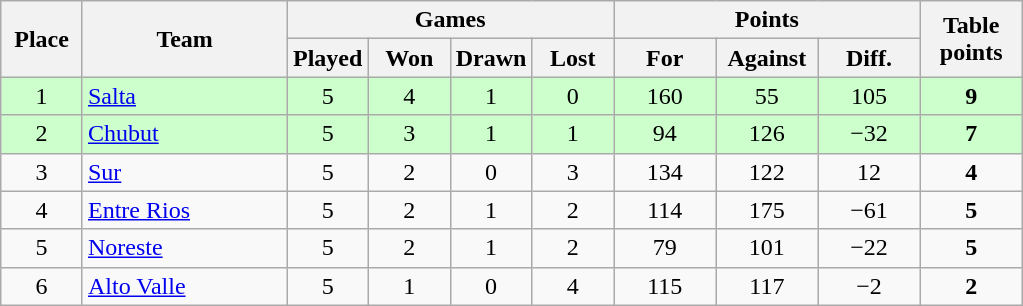<table class="wikitable" style="text-align:center">
<tr>
<th rowspan=2 width="8%">Place</th>
<th rowspan=2 width="20%">Team</th>
<th colspan=4 width="32%">Games</th>
<th colspan=3 width="30%">Points</th>
<th rowspan=2 width="10%">Table<br>points</th>
</tr>
<tr>
<th width="8%">Played</th>
<th width="8%">Won</th>
<th width="8%">Drawn</th>
<th width="8%">Lost</th>
<th width="10%">For</th>
<th width="10%">Against</th>
<th width="10%">Diff.</th>
</tr>
<tr style="background:#ccffcc">
<td>1</td>
<td align=left><a href='#'>Salta</a></td>
<td>5</td>
<td>4</td>
<td>1</td>
<td>0</td>
<td>160</td>
<td>55</td>
<td>105</td>
<td><strong>9</strong></td>
</tr>
<tr style="background:#ccffcc">
<td>2</td>
<td align=left><a href='#'>Chubut</a></td>
<td>5</td>
<td>3</td>
<td>1</td>
<td>1</td>
<td>94</td>
<td>126</td>
<td>−32</td>
<td><strong>7</strong></td>
</tr>
<tr>
<td>3</td>
<td align=left><a href='#'>Sur</a></td>
<td>5</td>
<td>2</td>
<td>0</td>
<td>3</td>
<td>134</td>
<td>122</td>
<td>12</td>
<td><strong>4</strong></td>
</tr>
<tr>
<td>4</td>
<td align=left><a href='#'>Entre Rios</a></td>
<td>5</td>
<td>2</td>
<td>1</td>
<td>2</td>
<td>114</td>
<td>175</td>
<td>−61</td>
<td><strong>5</strong></td>
</tr>
<tr>
<td>5</td>
<td align=left><a href='#'>Noreste</a></td>
<td>5</td>
<td>2</td>
<td>1</td>
<td>2</td>
<td>79</td>
<td>101</td>
<td>−22</td>
<td><strong>5</strong></td>
</tr>
<tr>
<td>6</td>
<td align=left><a href='#'>Alto Valle</a></td>
<td>5</td>
<td>1</td>
<td>0</td>
<td>4</td>
<td>115</td>
<td>117</td>
<td>−2</td>
<td><strong>2</strong></td>
</tr>
</table>
